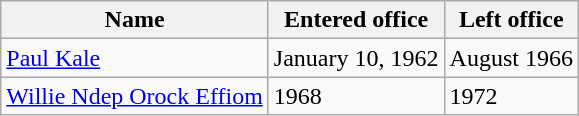<table class="wikitable">
<tr>
<th>Name</th>
<th>Entered office</th>
<th>Left office</th>
</tr>
<tr>
<td><a href='#'>Paul Kale</a></td>
<td>January 10, 1962</td>
<td>August 1966</td>
</tr>
<tr>
<td><a href='#'>Willie Ndep Orock Effiom</a></td>
<td>1968</td>
<td>1972</td>
</tr>
</table>
